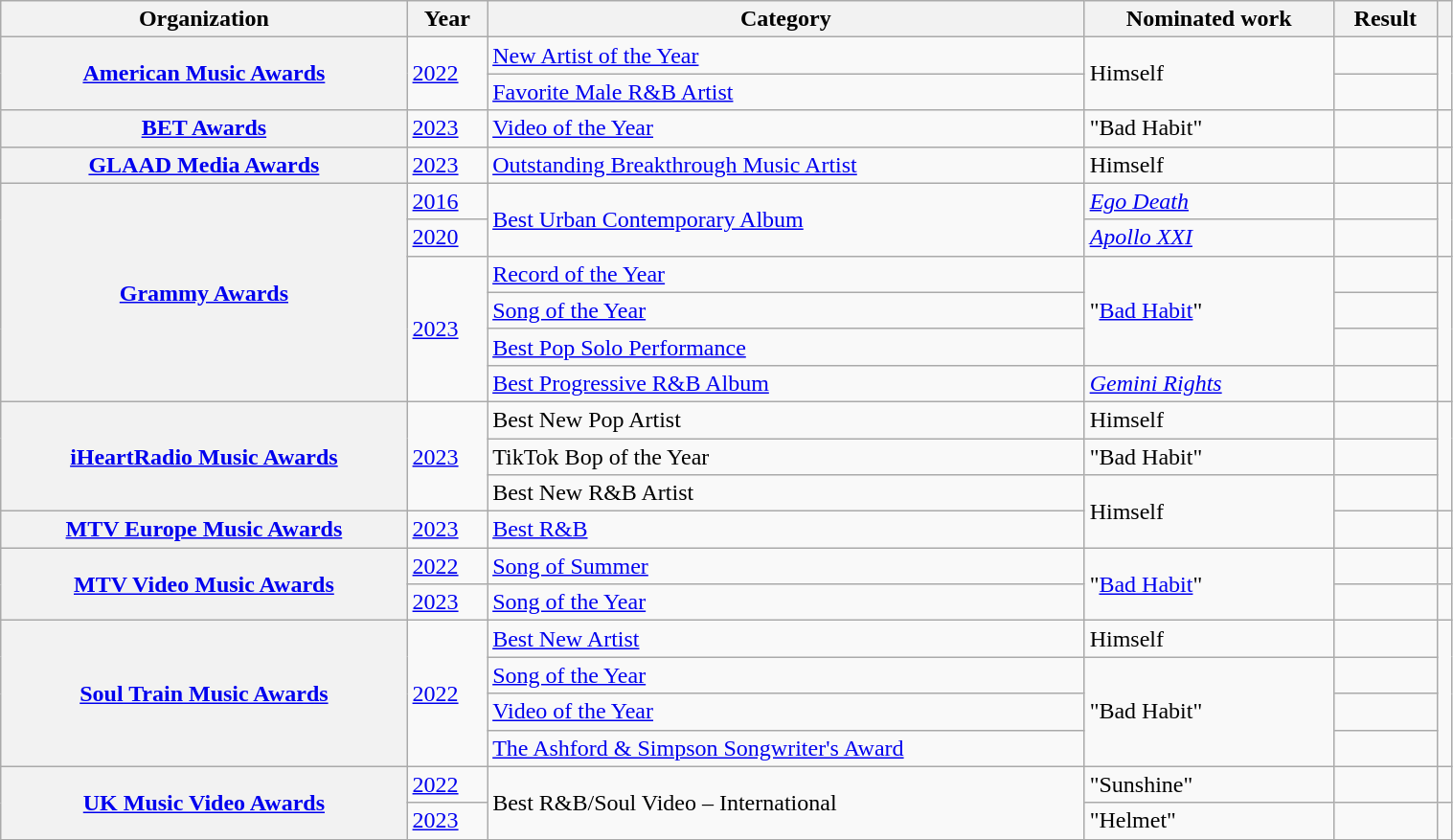<table class="wikitable sortable plainrowheaders" style="width: 80%;">
<tr>
<th scope="col">Organization</th>
<th scope="col">Year</th>
<th scope="col">Category</th>
<th scope="col">Nominated work</th>
<th scope="col">Result</th>
<th scope="col" class="unsortable"></th>
</tr>
<tr>
<th scope="row" rowspan="2"><a href='#'>American Music Awards</a></th>
<td rowspan="2"><a href='#'>2022</a></td>
<td><a href='#'>New Artist of the Year</a></td>
<td rowspan="2">Himself</td>
<td></td>
<td rowspan="2"></td>
</tr>
<tr>
<td><a href='#'>Favorite Male R&B Artist</a></td>
<td></td>
</tr>
<tr>
<th scope="row"><a href='#'>BET Awards</a></th>
<td><a href='#'>2023</a></td>
<td><a href='#'>Video of the Year</a></td>
<td>"Bad Habit"</td>
<td></td>
<td style="text-align:center;"></td>
</tr>
<tr>
<th scope="row"><a href='#'>GLAAD Media Awards</a></th>
<td><a href='#'>2023</a></td>
<td><a href='#'>Outstanding Breakthrough Music Artist</a></td>
<td>Himself</td>
<td></td>
<td style="text-align:center;"></td>
</tr>
<tr>
<th rowspan="6" scope="row"><a href='#'>Grammy Awards</a></th>
<td><a href='#'>2016</a></td>
<td rowspan="2"><a href='#'>Best Urban Contemporary Album</a></td>
<td><em><a href='#'>Ego Death</a></em></td>
<td></td>
<td rowspan="2"></td>
</tr>
<tr>
<td><a href='#'>2020</a></td>
<td><em><a href='#'>Apollo XXI</a></em></td>
<td></td>
</tr>
<tr>
<td rowspan="4"><a href='#'>2023</a></td>
<td><a href='#'>Record of the Year</a></td>
<td rowspan="3">"<a href='#'>Bad Habit</a>"</td>
<td></td>
<td rowspan="4"></td>
</tr>
<tr>
<td><a href='#'>Song of the Year</a></td>
<td></td>
</tr>
<tr>
<td><a href='#'>Best Pop Solo Performance</a></td>
<td></td>
</tr>
<tr>
<td><a href='#'>Best Progressive R&B Album</a></td>
<td><em><a href='#'>Gemini Rights</a></em></td>
<td></td>
</tr>
<tr>
<th scope="row" rowspan="3"><a href='#'>iHeartRadio Music Awards</a></th>
<td rowspan="3"><a href='#'>2023</a></td>
<td>Best New Pop Artist</td>
<td>Himself</td>
<td></td>
<td rowspan="3"></td>
</tr>
<tr>
<td>TikTok Bop of the Year</td>
<td>"Bad Habit"</td>
<td></td>
</tr>
<tr>
<td>Best New R&B Artist</td>
<td rowspan="2">Himself</td>
<td></td>
</tr>
<tr>
<th scope="row"><a href='#'>MTV Europe Music Awards</a></th>
<td><a href='#'>2023</a></td>
<td><a href='#'>Best R&B</a></td>
<td></td>
<td></td>
</tr>
<tr>
<th scope="row" rowspan="2"><a href='#'>MTV Video Music Awards</a></th>
<td><a href='#'>2022</a></td>
<td><a href='#'>Song of Summer</a></td>
<td rowspan="2">"<a href='#'>Bad Habit</a>"</td>
<td></td>
<td></td>
</tr>
<tr>
<td><a href='#'>2023</a></td>
<td><a href='#'>Song of the Year</a></td>
<td></td>
<td></td>
</tr>
<tr>
<th scope="row" rowspan="4"><a href='#'>Soul Train Music Awards</a></th>
<td rowspan="4"><a href='#'>2022</a></td>
<td><a href='#'>Best New Artist</a></td>
<td>Himself</td>
<td></td>
<td rowspan="4"></td>
</tr>
<tr>
<td><a href='#'>Song of the Year</a></td>
<td rowspan="3">"Bad Habit"</td>
<td></td>
</tr>
<tr>
<td><a href='#'>Video of the Year</a></td>
<td></td>
</tr>
<tr>
<td><a href='#'>The Ashford & Simpson Songwriter's Award</a></td>
<td></td>
</tr>
<tr>
<th scope="row" rowspan="2"><a href='#'>UK Music Video Awards</a></th>
<td><a href='#'>2022</a></td>
<td rowspan="2">Best R&B/Soul Video – International</td>
<td>"Sunshine"</td>
<td></td>
<td></td>
</tr>
<tr>
<td><a href='#'>2023</a></td>
<td>"Helmet"</td>
<td></td>
<td align="center"></td>
</tr>
<tr>
</tr>
</table>
